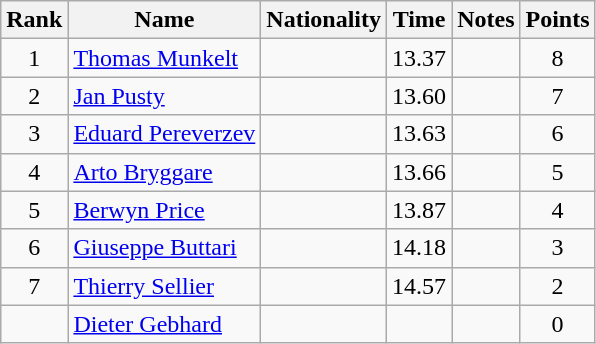<table class="wikitable sortable" style="text-align:center">
<tr>
<th>Rank</th>
<th>Name</th>
<th>Nationality</th>
<th>Time</th>
<th>Notes</th>
<th>Points</th>
</tr>
<tr>
<td>1</td>
<td align=left><a href='#'>Thomas Munkelt</a></td>
<td align=left></td>
<td>13.37</td>
<td></td>
<td>8</td>
</tr>
<tr>
<td>2</td>
<td align=left><a href='#'>Jan Pusty</a></td>
<td align=left></td>
<td>13.60</td>
<td></td>
<td>7</td>
</tr>
<tr>
<td>3</td>
<td align=left><a href='#'>Eduard Pereverzev</a></td>
<td align=left></td>
<td>13.63</td>
<td></td>
<td>6</td>
</tr>
<tr>
<td>4</td>
<td align=left><a href='#'>Arto Bryggare</a></td>
<td align=left></td>
<td>13.66</td>
<td></td>
<td>5</td>
</tr>
<tr>
<td>5</td>
<td align=left><a href='#'>Berwyn Price</a></td>
<td align=left></td>
<td>13.87</td>
<td></td>
<td>4</td>
</tr>
<tr>
<td>6</td>
<td align=left><a href='#'>Giuseppe Buttari</a></td>
<td align=left></td>
<td>14.18</td>
<td></td>
<td>3</td>
</tr>
<tr>
<td>7</td>
<td align=left><a href='#'>Thierry Sellier</a></td>
<td align=left></td>
<td>14.57</td>
<td></td>
<td>2</td>
</tr>
<tr>
<td></td>
<td align=left><a href='#'>Dieter Gebhard</a></td>
<td align=left></td>
<td></td>
<td></td>
<td>0</td>
</tr>
</table>
